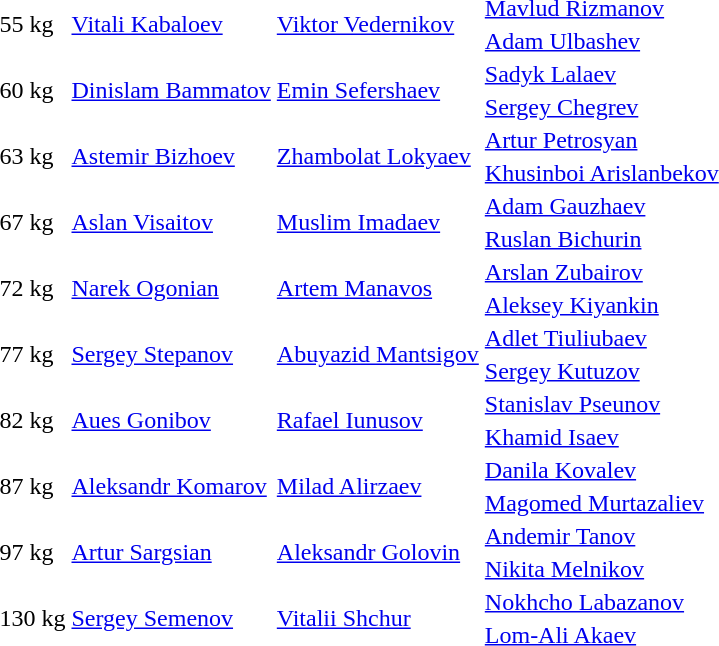<table>
<tr>
<td rowspan=2>55 kg<br></td>
<td rowspan=2> <a href='#'>Vitali Kabaloev</a></td>
<td rowspan=2> <a href='#'>Viktor Vedernikov</a></td>
<td> <a href='#'>Mavlud Rizmanov</a></td>
</tr>
<tr>
<td> <a href='#'>Adam Ulbashev</a></td>
</tr>
<tr>
<td rowspan=2>60 kg<br></td>
<td rowspan=2> <a href='#'>Dinislam Bammatov</a></td>
<td rowspan=2> <a href='#'>Emin Sefershaev</a></td>
<td> <a href='#'>Sadyk Lalaev</a></td>
</tr>
<tr>
<td> <a href='#'>Sergey Chegrev</a></td>
</tr>
<tr>
<td rowspan=2>63 kg<br></td>
<td rowspan=2> <a href='#'>Astemir Bizhoev</a></td>
<td rowspan=2> <a href='#'>Zhambolat Lokyaev</a></td>
<td> <a href='#'>Artur Petrosyan</a></td>
</tr>
<tr>
<td> <a href='#'>Khusinboi Arislanbekov</a></td>
</tr>
<tr>
<td rowspan=2>67 kg<br></td>
<td rowspan=2> <a href='#'>Aslan Visaitov</a></td>
<td rowspan=2> <a href='#'>Muslim Imadaev</a></td>
<td> <a href='#'>Adam Gauzhaev</a></td>
</tr>
<tr>
<td> <a href='#'>Ruslan Bichurin</a></td>
</tr>
<tr>
<td rowspan=2>72 kg<br></td>
<td rowspan=2> <a href='#'>Narek Ogonian</a></td>
<td rowspan=2> <a href='#'>Artem Manavos</a></td>
<td> <a href='#'>Arslan Zubairov</a></td>
</tr>
<tr>
<td> <a href='#'>Aleksey Kiyankin</a></td>
</tr>
<tr>
<td rowspan=2>77 kg<br></td>
<td rowspan=2> <a href='#'>Sergey Stepanov</a></td>
<td rowspan=2> <a href='#'>Abuyazid Mantsigov</a></td>
<td> <a href='#'>Adlet Tiuliubaev</a></td>
</tr>
<tr>
<td> <a href='#'>Sergey Kutuzov</a></td>
</tr>
<tr>
<td rowspan=2>82 kg<br></td>
<td rowspan=2> <a href='#'>Aues Gonibov</a></td>
<td rowspan=2> <a href='#'>Rafael Iunusov</a></td>
<td> <a href='#'>Stanislav Pseunov</a></td>
</tr>
<tr>
<td> <a href='#'>Khamid Isaev</a></td>
</tr>
<tr>
<td rowspan=2>87 kg<br></td>
<td rowspan=2> <a href='#'>Aleksandr Komarov</a></td>
<td rowspan=2> <a href='#'>Milad Alirzaev</a></td>
<td> <a href='#'>Danila Kovalev</a></td>
</tr>
<tr>
<td> <a href='#'>Magomed Murtazaliev</a></td>
</tr>
<tr>
<td rowspan=2>97 kg<br></td>
<td rowspan=2> <a href='#'>Artur Sargsian</a></td>
<td rowspan=2> <a href='#'>Aleksandr Golovin</a></td>
<td> <a href='#'>Andemir Tanov</a></td>
</tr>
<tr>
<td> <a href='#'>Nikita Melnikov</a></td>
</tr>
<tr>
<td rowspan=2>130 kg<br></td>
<td rowspan=2> <a href='#'>Sergey Semenov</a></td>
<td rowspan=2> <a href='#'>Vitalii Shchur</a></td>
<td> <a href='#'>Nokhcho Labazanov</a></td>
</tr>
<tr>
<td> <a href='#'>Lom-Ali Akaev</a></td>
</tr>
</table>
